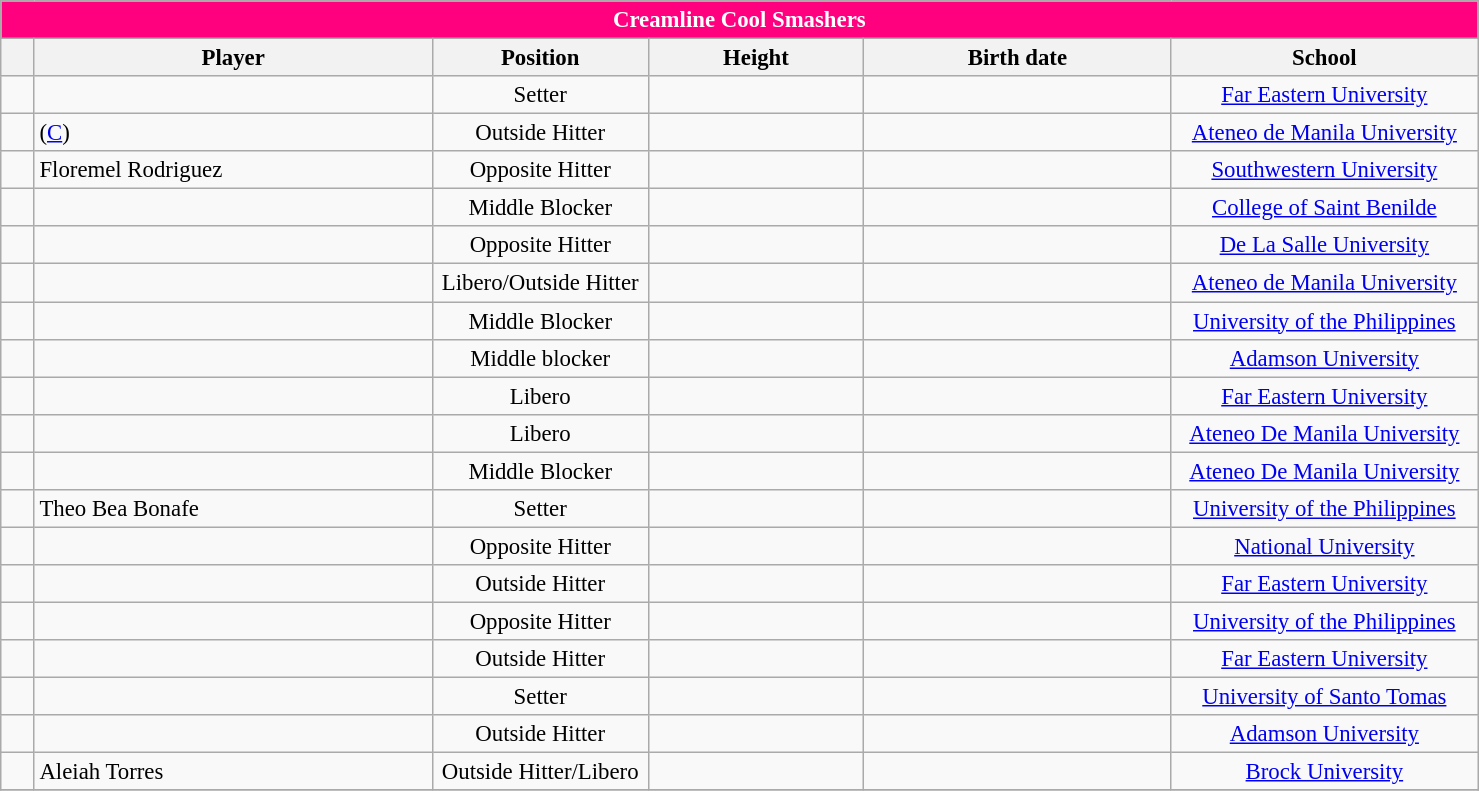<table class="wikitable sortable" style="font-size:95%; text-align:left;">
<tr>
<th colspan="7" style= "background:#FF007F; color:white; text-align: center">Creamline Cool Smashers</th>
</tr>
<tr style="background:#FFFFFF;">
<th style= "align=center; width:1em;"></th>
<th style= "align=center;width:17em;">Player</th>
<th style= "align=center; width:9em;">Position</th>
<th style= "align=center; width:9em;">Height</th>
<th style= "align=center; width:13em;">Birth date</th>
<th style= "align=center; width:13em;">School</th>
</tr>
<tr align=center>
<td></td>
<td align=left> </td>
<td>Setter</td>
<td></td>
<td align=right></td>
<td><a href='#'>Far Eastern University</a></td>
</tr>
<tr align=center>
<td></td>
<td align=left>  (<a href='#'>C</a>)</td>
<td>Outside Hitter</td>
<td></td>
<td align=right></td>
<td><a href='#'>Ateneo de Manila University</a></td>
</tr>
<tr align=center>
<td></td>
<td align=left> Floremel Rodriguez</td>
<td>Opposite Hitter</td>
<td></td>
<td align=right></td>
<td><a href='#'>Southwestern University</a></td>
</tr>
<tr align=center>
<td></td>
<td align=left> </td>
<td>Middle Blocker</td>
<td></td>
<td align="right"></td>
<td><a href='#'>College of Saint Benilde</a></td>
</tr>
<tr align=center>
<td></td>
<td align=left> </td>
<td>Opposite Hitter</td>
<td></td>
<td align="right"></td>
<td><a href='#'>De La Salle University</a></td>
</tr>
<tr align=center>
<td></td>
<td align=left> </td>
<td>Libero/Outside Hitter</td>
<td></td>
<td align="right"></td>
<td><a href='#'>Ateneo de Manila University</a></td>
</tr>
<tr align=center>
<td></td>
<td align=left> </td>
<td>Middle Blocker</td>
<td></td>
<td align="right"></td>
<td><a href='#'>University of the Philippines</a></td>
</tr>
<tr align=center>
<td></td>
<td align=left> </td>
<td>Middle blocker</td>
<td></td>
<td align=right></td>
<td><a href='#'>Adamson University</a></td>
</tr>
<tr align=center>
<td></td>
<td align=left> </td>
<td>Libero</td>
<td></td>
<td align="right"></td>
<td><a href='#'>Far Eastern University</a></td>
</tr>
<tr align=center>
<td></td>
<td align=left> </td>
<td>Libero</td>
<td></td>
<td align="right"></td>
<td><a href='#'>Ateneo De Manila University</a></td>
</tr>
<tr align=center>
<td></td>
<td align=left> </td>
<td>Middle Blocker</td>
<td></td>
<td align="right"></td>
<td><a href='#'>Ateneo De Manila University</a></td>
</tr>
<tr align=center>
<td></td>
<td align=left> Theo Bea Bonafe</td>
<td>Setter</td>
<td></td>
<td align="right"></td>
<td><a href='#'>University of the Philippines</a></td>
</tr>
<tr align=center>
<td></td>
<td align=left> </td>
<td>Opposite Hitter</td>
<td></td>
<td align="right"></td>
<td><a href='#'>National University</a></td>
</tr>
<tr align=center>
<td></td>
<td align=left> </td>
<td>Outside Hitter</td>
<td></td>
<td align="right"></td>
<td><a href='#'>Far Eastern University</a></td>
</tr>
<tr align=center>
<td></td>
<td align=left> </td>
<td>Opposite Hitter</td>
<td></td>
<td align="right"></td>
<td><a href='#'>University of the Philippines</a></td>
</tr>
<tr align=center>
<td></td>
<td align=left> </td>
<td>Outside Hitter</td>
<td></td>
<td align="right"></td>
<td><a href='#'>Far Eastern University</a></td>
</tr>
<tr align=center>
<td></td>
<td align=left> </td>
<td>Setter</td>
<td></td>
<td align="right"></td>
<td><a href='#'>University of Santo Tomas</a></td>
</tr>
<tr align=center>
<td></td>
<td align=left> </td>
<td>Outside Hitter</td>
<td></td>
<td align=right></td>
<td><a href='#'>Adamson University </a></td>
</tr>
<tr align=center>
<td></td>
<td align=left> Aleiah Torres</td>
<td>Outside Hitter/Libero</td>
<td></td>
<td align=right></td>
<td><a href='#'>Brock University</a></td>
</tr>
<tr align=center>
</tr>
</table>
